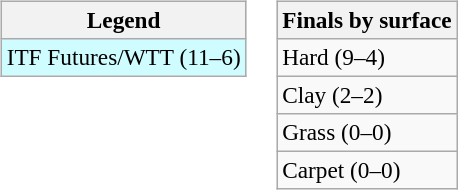<table>
<tr valign=top>
<td><br><table class=wikitable style=font-size:97%>
<tr>
<th>Legend</th>
</tr>
<tr bgcolor=cffcff>
<td>ITF Futures/WTT (11–6)</td>
</tr>
</table>
</td>
<td><br><table class=wikitable style=font-size:97%>
<tr>
<th>Finals by surface</th>
</tr>
<tr>
<td>Hard (9–4)</td>
</tr>
<tr>
<td>Clay (2–2)</td>
</tr>
<tr>
<td>Grass (0–0)</td>
</tr>
<tr>
<td>Carpet (0–0)</td>
</tr>
</table>
</td>
</tr>
</table>
